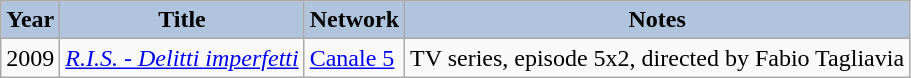<table class="wikitable">
<tr>
<th style="background:#B0C4DE;">Year</th>
<th style="background:#B0C4DE;">Title</th>
<th style="background:#B0C4DE;">Network</th>
<th style="background:#B0C4DE;">Notes</th>
</tr>
<tr>
<td>2009</td>
<td><em><a href='#'>R.I.S. - Delitti imperfetti</a></em></td>
<td><a href='#'>Canale 5</a></td>
<td>TV series, episode 5x2, directed by Fabio Tagliavia</td>
</tr>
</table>
